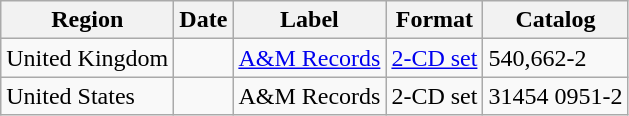<table class="wikitable">
<tr>
<th>Region</th>
<th>Date</th>
<th>Label</th>
<th>Format</th>
<th>Catalog</th>
</tr>
<tr>
<td>United Kingdom</td>
<td></td>
<td><a href='#'>A&M Records</a></td>
<td><a href='#'>2-CD set</a></td>
<td>540,662-2</td>
</tr>
<tr>
<td>United States</td>
<td></td>
<td>A&M Records</td>
<td>2-CD set</td>
<td>31454 0951-2</td>
</tr>
</table>
